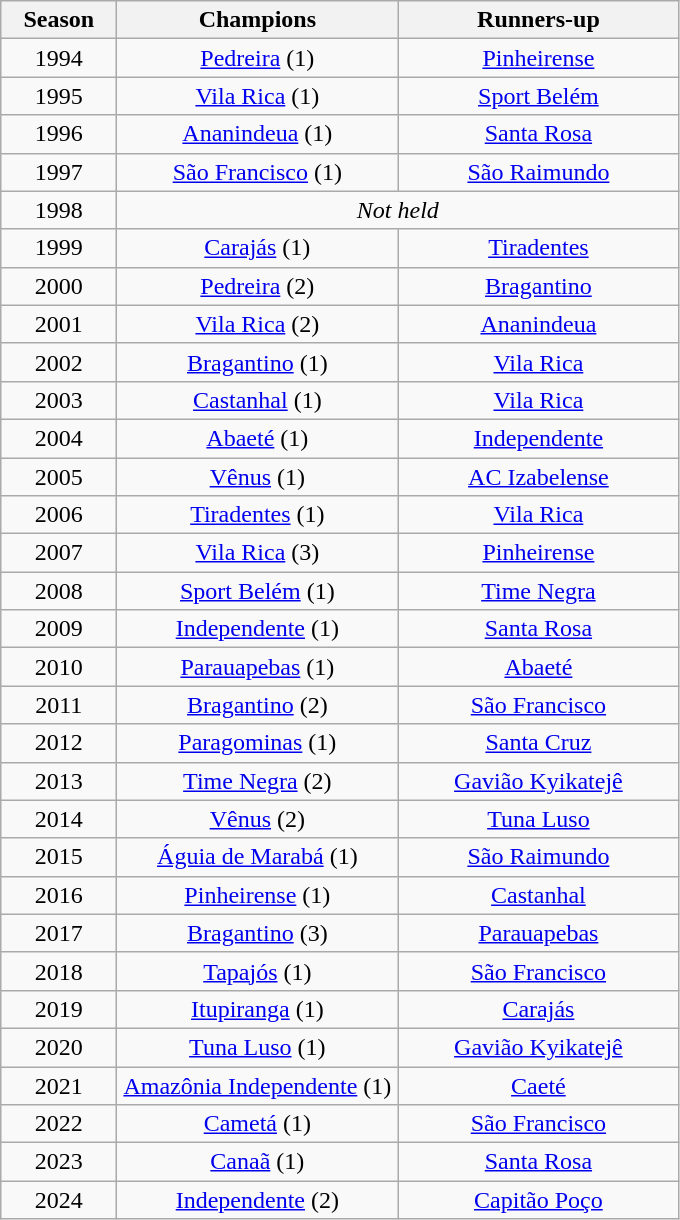<table class="wikitable" style="text-align:center; margin-left:1em;">
<tr>
<th style="width:70px">Season</th>
<th style="width:180px">Champions</th>
<th style="width:180px">Runners-up</th>
</tr>
<tr>
<td>1994</td>
<td><a href='#'>Pedreira</a> (1)</td>
<td><a href='#'>Pinheirense</a></td>
</tr>
<tr>
<td>1995</td>
<td><a href='#'>Vila Rica</a> (1)</td>
<td><a href='#'>Sport Belém</a></td>
</tr>
<tr>
<td>1996</td>
<td><a href='#'>Ananindeua</a> (1)</td>
<td><a href='#'>Santa Rosa</a></td>
</tr>
<tr>
<td>1997</td>
<td><a href='#'>São Francisco</a> (1)</td>
<td><a href='#'>São Raimundo</a></td>
</tr>
<tr>
<td>1998</td>
<td colspan=2><em>Not held</em></td>
</tr>
<tr>
<td>1999</td>
<td><a href='#'>Carajás</a> (1)</td>
<td><a href='#'>Tiradentes</a></td>
</tr>
<tr>
<td>2000</td>
<td><a href='#'>Pedreira</a> (2)</td>
<td><a href='#'>Bragantino</a></td>
</tr>
<tr>
<td>2001</td>
<td><a href='#'>Vila Rica</a> (2)</td>
<td><a href='#'>Ananindeua</a></td>
</tr>
<tr>
<td>2002</td>
<td><a href='#'>Bragantino</a> (1)</td>
<td><a href='#'>Vila Rica</a></td>
</tr>
<tr>
<td>2003</td>
<td><a href='#'>Castanhal</a> (1)</td>
<td><a href='#'>Vila Rica</a></td>
</tr>
<tr>
<td>2004</td>
<td><a href='#'>Abaeté</a> (1)</td>
<td><a href='#'>Independente</a></td>
</tr>
<tr>
<td>2005</td>
<td><a href='#'>Vênus</a> (1)</td>
<td><a href='#'>AC Izabelense</a></td>
</tr>
<tr>
<td>2006</td>
<td><a href='#'>Tiradentes</a> (1)</td>
<td><a href='#'>Vila Rica</a></td>
</tr>
<tr>
<td>2007</td>
<td><a href='#'>Vila Rica</a> (3)</td>
<td><a href='#'>Pinheirense</a></td>
</tr>
<tr>
<td>2008</td>
<td><a href='#'>Sport Belém</a> (1)</td>
<td><a href='#'>Time Negra</a></td>
</tr>
<tr>
<td>2009</td>
<td><a href='#'>Independente</a> (1)</td>
<td><a href='#'>Santa Rosa</a></td>
</tr>
<tr>
<td>2010</td>
<td><a href='#'>Parauapebas</a> (1)</td>
<td><a href='#'>Abaeté</a></td>
</tr>
<tr>
<td>2011</td>
<td><a href='#'>Bragantino</a> (2)</td>
<td><a href='#'>São Francisco</a></td>
</tr>
<tr>
<td>2012</td>
<td><a href='#'>Paragominas</a> (1)</td>
<td><a href='#'>Santa Cruz</a></td>
</tr>
<tr>
<td>2013</td>
<td><a href='#'>Time Negra</a> (2)</td>
<td><a href='#'>Gavião Kyikatejê</a></td>
</tr>
<tr>
<td>2014</td>
<td><a href='#'>Vênus</a> (2)</td>
<td><a href='#'>Tuna Luso</a></td>
</tr>
<tr>
<td>2015</td>
<td><a href='#'>Águia de Marabá</a> (1)</td>
<td><a href='#'>São Raimundo</a></td>
</tr>
<tr>
<td>2016</td>
<td><a href='#'>Pinheirense</a> (1)</td>
<td><a href='#'>Castanhal</a></td>
</tr>
<tr>
<td>2017</td>
<td><a href='#'>Bragantino</a> (3)</td>
<td><a href='#'>Parauapebas</a></td>
</tr>
<tr>
<td>2018</td>
<td><a href='#'>Tapajós</a> (1)</td>
<td><a href='#'>São Francisco</a></td>
</tr>
<tr>
<td>2019</td>
<td><a href='#'>Itupiranga</a> (1)</td>
<td><a href='#'>Carajás</a></td>
</tr>
<tr>
<td>2020</td>
<td><a href='#'>Tuna Luso</a> (1)</td>
<td><a href='#'>Gavião Kyikatejê</a></td>
</tr>
<tr>
<td>2021</td>
<td><a href='#'>Amazônia Independente</a> (1)</td>
<td><a href='#'>Caeté</a></td>
</tr>
<tr>
<td>2022</td>
<td><a href='#'>Cametá</a> (1)</td>
<td><a href='#'>São Francisco</a></td>
</tr>
<tr>
<td>2023</td>
<td><a href='#'>Canaã</a> (1)</td>
<td><a href='#'>Santa Rosa</a></td>
</tr>
<tr>
<td>2024</td>
<td><a href='#'>Independente</a> (2)</td>
<td><a href='#'>Capitão Poço</a></td>
</tr>
</table>
